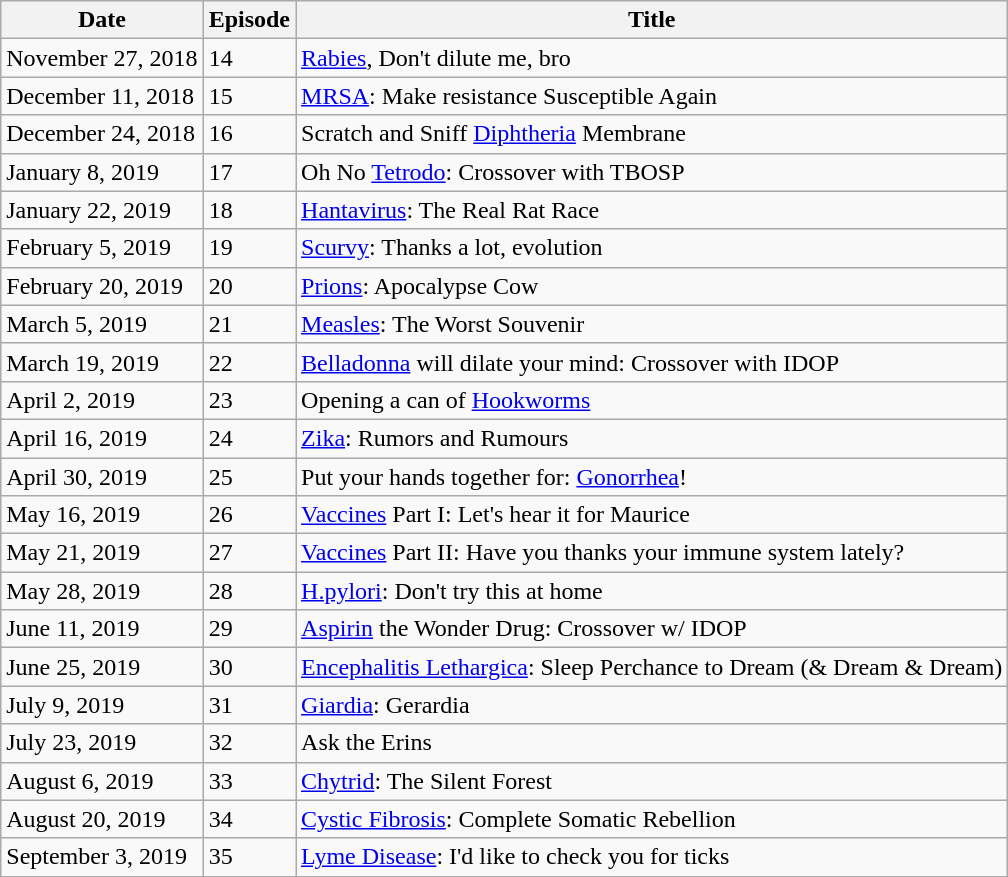<table class="wikitable">
<tr>
<th>Date</th>
<th>Episode</th>
<th>Title</th>
</tr>
<tr>
<td>November 27, 2018</td>
<td>14</td>
<td><a href='#'>Rabies</a>, Don't dilute me, bro</td>
</tr>
<tr>
<td>December 11, 2018</td>
<td>15</td>
<td><a href='#'>MRSA</a>: Make resistance Susceptible Again</td>
</tr>
<tr>
<td>December 24, 2018</td>
<td>16</td>
<td>Scratch and Sniff <a href='#'>Diphtheria</a> Membrane</td>
</tr>
<tr>
<td>January 8, 2019</td>
<td>17</td>
<td>Oh No <a href='#'>Tetrodo</a>: Crossover with TBOSP</td>
</tr>
<tr>
<td>January 22, 2019</td>
<td>18</td>
<td><a href='#'>Hantavirus</a>: The Real Rat Race</td>
</tr>
<tr>
<td>February 5, 2019</td>
<td>19</td>
<td><a href='#'>Scurvy</a>: Thanks a lot, evolution</td>
</tr>
<tr>
<td>February 20, 2019</td>
<td>20</td>
<td><a href='#'>Prions</a>: Apocalypse Cow</td>
</tr>
<tr>
<td>March 5, 2019</td>
<td>21</td>
<td><a href='#'>Measles</a>: The Worst Souvenir</td>
</tr>
<tr>
<td>March 19, 2019</td>
<td>22</td>
<td><a href='#'>Belladonna</a> will dilate your mind: Crossover with IDOP</td>
</tr>
<tr>
<td>April 2, 2019</td>
<td>23</td>
<td>Opening a can of <a href='#'>Hookworms</a></td>
</tr>
<tr>
<td>April 16, 2019</td>
<td>24</td>
<td><a href='#'>Zika</a>: Rumors and Rumours</td>
</tr>
<tr>
<td>April 30, 2019</td>
<td>25</td>
<td>Put your hands together for: <a href='#'>Gonorrhea</a>!</td>
</tr>
<tr>
<td>May 16, 2019</td>
<td>26</td>
<td><a href='#'>Vaccines</a> Part I: Let's hear it for Maurice</td>
</tr>
<tr>
<td>May 21, 2019</td>
<td>27</td>
<td><a href='#'>Vaccines</a> Part II: Have you thanks your immune system lately?</td>
</tr>
<tr>
<td>May 28, 2019</td>
<td>28</td>
<td><a href='#'>H.pylori</a>: Don't try this at home</td>
</tr>
<tr>
<td>June 11, 2019</td>
<td>29</td>
<td><a href='#'>Aspirin</a> the Wonder Drug: Crossover w/ IDOP</td>
</tr>
<tr>
<td>June 25, 2019</td>
<td>30</td>
<td><a href='#'>Encephalitis Lethargica</a>: Sleep Perchance to Dream (& Dream & Dream)</td>
</tr>
<tr>
<td>July 9, 2019</td>
<td>31</td>
<td><a href='#'>Giardia</a>: Gerardia</td>
</tr>
<tr>
<td>July 23, 2019</td>
<td>32</td>
<td>Ask the Erins</td>
</tr>
<tr>
<td>August 6, 2019</td>
<td>33</td>
<td><a href='#'>Chytrid</a>: The Silent Forest</td>
</tr>
<tr>
<td>August 20, 2019</td>
<td>34</td>
<td><a href='#'>Cystic Fibrosis</a>: Complete Somatic Rebellion</td>
</tr>
<tr>
<td>September 3, 2019</td>
<td>35</td>
<td><a href='#'>Lyme Disease</a>: I'd like to check you for ticks</td>
</tr>
</table>
